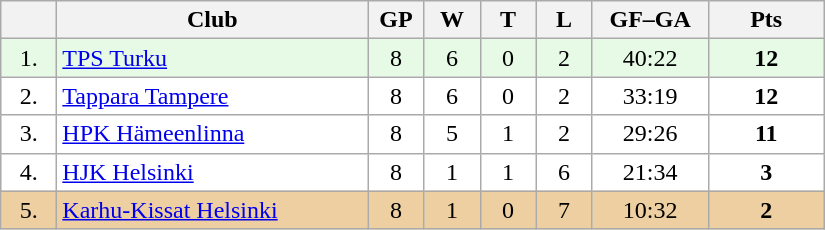<table class="wikitable">
<tr>
<th width="30"></th>
<th width="200">Club</th>
<th width="30">GP</th>
<th width="30">W</th>
<th width="30">T</th>
<th width="30">L</th>
<th width="70">GF–GA</th>
<th width="70">Pts</th>
</tr>
<tr bgcolor="#e6fae6" align="center">
<td>1.</td>
<td align="left"><a href='#'>TPS Turku</a></td>
<td>8</td>
<td>6</td>
<td>0</td>
<td>2</td>
<td>40:22</td>
<td><strong>12</strong></td>
</tr>
<tr bgcolor="#FFFFFF" align="center">
<td>2.</td>
<td align="left"><a href='#'>Tappara Tampere</a></td>
<td>8</td>
<td>6</td>
<td>0</td>
<td>2</td>
<td>33:19</td>
<td><strong>12</strong></td>
</tr>
<tr bgcolor="#FFFFFF" align="center">
<td>3.</td>
<td align="left"><a href='#'>HPK Hämeenlinna</a></td>
<td>8</td>
<td>5</td>
<td>1</td>
<td>2</td>
<td>29:26</td>
<td><strong>11</strong></td>
</tr>
<tr bgcolor="#FFFFFF" align="center">
<td>4.</td>
<td align="left"><a href='#'>HJK Helsinki</a></td>
<td>8</td>
<td>1</td>
<td>1</td>
<td>6</td>
<td>21:34</td>
<td><strong>3</strong></td>
</tr>
<tr bgcolor="#EECFA1" align="center">
<td>5.</td>
<td align="left"><a href='#'>Karhu-Kissat Helsinki</a></td>
<td>8</td>
<td>1</td>
<td>0</td>
<td>7</td>
<td>10:32</td>
<td><strong>2</strong></td>
</tr>
</table>
